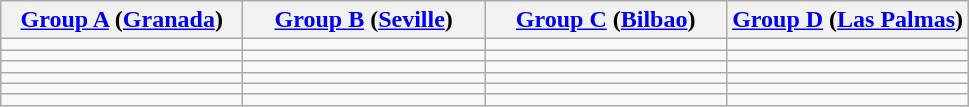<table class="wikitable">
<tr>
<th width=25%><a href='#'>Group A</a> (<a href='#'>Granada</a>)</th>
<th width=25%><a href='#'>Group B</a> (<a href='#'>Seville</a>)</th>
<th width=25%><a href='#'>Group C</a> (<a href='#'>Bilbao</a>)</th>
<th width=25%><a href='#'>Group D</a> (<a href='#'>Las Palmas</a>)</th>
</tr>
<tr>
<td><em></em></td>
<td></td>
<td></td>
<td></td>
</tr>
<tr>
<td></td>
<td></td>
<td></td>
<td></td>
</tr>
<tr>
<td></td>
<td></td>
<td></td>
<td></td>
</tr>
<tr>
<td></td>
<td></td>
<td></td>
<td></td>
</tr>
<tr>
<td></td>
<td></td>
<td></td>
<td></td>
</tr>
<tr>
<td></td>
<td></td>
<td></td>
<td></td>
</tr>
</table>
